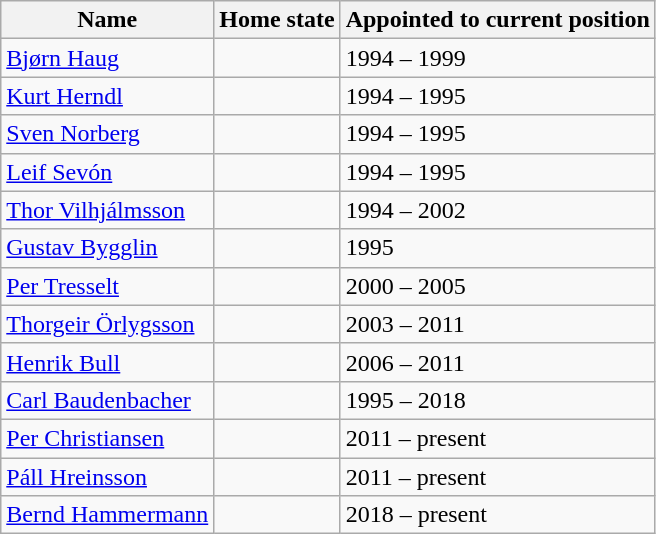<table class="wikitable">
<tr>
<th>Name</th>
<th>Home state</th>
<th>Appointed to current position</th>
</tr>
<tr>
<td><a href='#'>Bjørn Haug</a></td>
<td></td>
<td>1994 – 1999</td>
</tr>
<tr>
<td><a href='#'>Kurt Herndl</a></td>
<td></td>
<td>1994 – 1995</td>
</tr>
<tr>
<td><a href='#'>Sven Norberg</a></td>
<td></td>
<td>1994 – 1995</td>
</tr>
<tr>
<td><a href='#'>Leif Sevón</a></td>
<td></td>
<td>1994 – 1995</td>
</tr>
<tr>
<td><a href='#'>Thor Vilhjálmsson</a></td>
<td></td>
<td>1994 – 2002</td>
</tr>
<tr>
<td><a href='#'>Gustav Bygglin</a></td>
<td></td>
<td>1995</td>
</tr>
<tr>
<td><a href='#'>Per Tresselt</a></td>
<td></td>
<td>2000 – 2005</td>
</tr>
<tr>
<td><a href='#'>Thorgeir Örlygsson</a></td>
<td></td>
<td>2003 – 2011</td>
</tr>
<tr>
<td><a href='#'>Henrik Bull</a></td>
<td></td>
<td>2006 – 2011</td>
</tr>
<tr>
<td><a href='#'>Carl Baudenbacher</a></td>
<td></td>
<td>1995 – 2018</td>
</tr>
<tr>
<td><a href='#'>Per Christiansen</a></td>
<td></td>
<td>2011 – present</td>
</tr>
<tr>
<td><a href='#'>Páll Hreinsson</a></td>
<td></td>
<td>2011 – present</td>
</tr>
<tr>
<td><a href='#'>Bernd Hammermann</a></td>
<td></td>
<td>2018 – present</td>
</tr>
</table>
